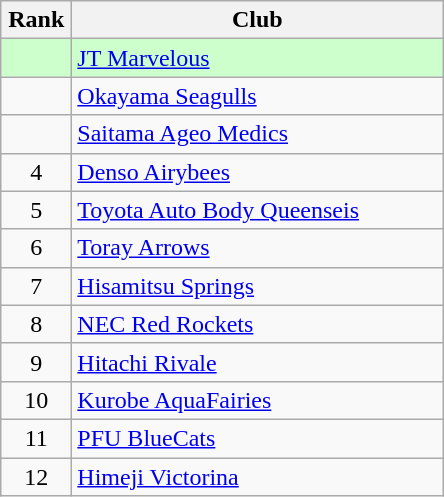<table class="wikitable" style="text-align: center;">
<tr>
<th width=40>Rank</th>
<th width=240>Club</th>
</tr>
<tr align=center bgcolor=#ccffcc>
<td></td>
<td style="text-align:left;"><a href='#'>JT Marvelous</a></td>
</tr>
<tr align=center>
<td></td>
<td style="text-align:left;"><a href='#'>Okayama Seagulls</a></td>
</tr>
<tr align=center>
<td></td>
<td style="text-align:left;"><a href='#'>Saitama Ageo Medics</a></td>
</tr>
<tr align=center>
<td>4</td>
<td style="text-align:left;"><a href='#'>Denso Airybees</a></td>
</tr>
<tr align=center>
<td>5</td>
<td style="text-align:left;"><a href='#'>Toyota Auto Body Queenseis</a></td>
</tr>
<tr align=center>
<td>6</td>
<td style="text-align:left;"><a href='#'>Toray Arrows</a></td>
</tr>
<tr align=center>
<td>7</td>
<td style="text-align:left;"><a href='#'>Hisamitsu Springs</a></td>
</tr>
<tr align=center>
<td>8</td>
<td style="text-align:left;"><a href='#'>NEC Red Rockets</a></td>
</tr>
<tr align=center>
<td>9</td>
<td style="text-align:left;"><a href='#'>Hitachi Rivale</a></td>
</tr>
<tr align=center>
<td>10</td>
<td style="text-align:left;"><a href='#'>Kurobe AquaFairies</a></td>
</tr>
<tr align=center>
<td>11</td>
<td style="text-align:left;"><a href='#'>PFU BlueCats</a></td>
</tr>
<tr align=center>
<td>12</td>
<td style="text-align:left;"><a href='#'>Himeji Victorina</a></td>
</tr>
</table>
